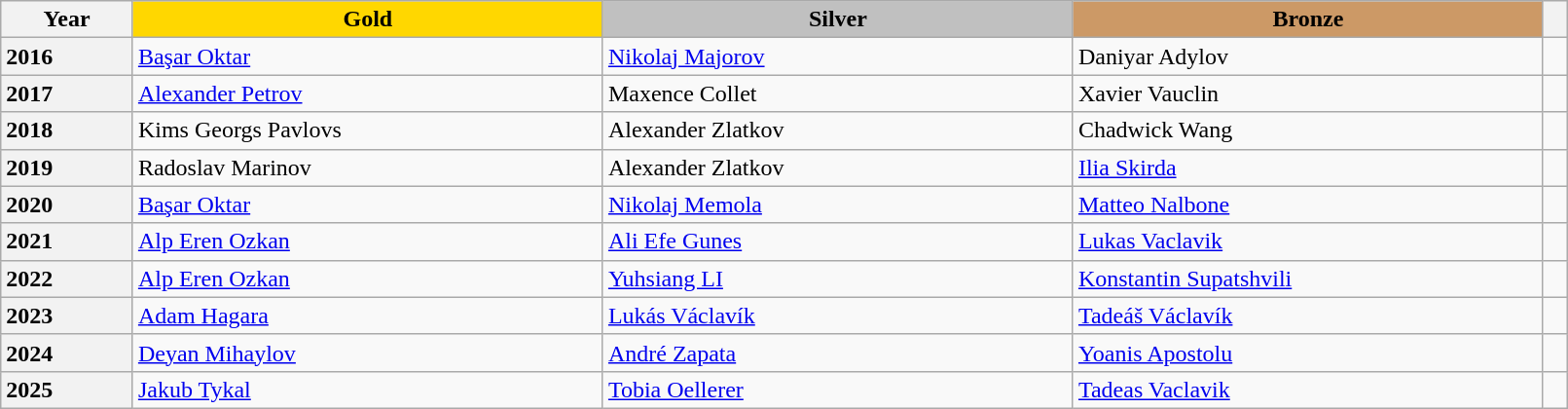<table class="wikitable unsortable" style="text-align:left; width:85%">
<tr>
<th scope="col" style="text-align:center">Year</th>
<td scope="col" style="text-align:center; width:30%; background:gold"><strong>Gold</strong></td>
<td scope="col" style="text-align:center; width:30%; background:silver"><strong>Silver</strong></td>
<td scope="col" style="text-align:center; width:30%; background:#c96"><strong>Bronze</strong></td>
<th scope="col" style="text-align:center"></th>
</tr>
<tr>
<th scope="row" style="text-align:left">2016</th>
<td> <a href='#'>Başar Oktar</a></td>
<td> <a href='#'>Nikolaj Majorov</a></td>
<td> Daniyar Adylov</td>
<td></td>
</tr>
<tr>
<th scope="row" style="text-align:left">2017</th>
<td> <a href='#'>Alexander Petrov</a></td>
<td> Maxence Collet</td>
<td> Xavier Vauclin</td>
<td></td>
</tr>
<tr>
<th scope="row" style="text-align:left">2018</th>
<td> Kims Georgs Pavlovs</td>
<td> Alexander Zlatkov</td>
<td> Chadwick Wang</td>
<td></td>
</tr>
<tr>
<th scope="row" style="text-align:left">2019</th>
<td> Radoslav Marinov</td>
<td> Alexander Zlatkov</td>
<td> <a href='#'>Ilia Skirda</a></td>
<td></td>
</tr>
<tr>
<th scope="row" style="text-align:left">2020</th>
<td> <a href='#'>Başar Oktar</a></td>
<td> <a href='#'>Nikolaj Memola</a></td>
<td> <a href='#'>Matteo Nalbone</a></td>
<td></td>
</tr>
<tr>
<th scope="row" style="text-align:left">2021</th>
<td> <a href='#'>Alp Eren Ozkan</a></td>
<td> <a href='#'>Ali Efe Gunes</a></td>
<td> <a href='#'>Lukas Vaclavik</a></td>
<td></td>
</tr>
<tr>
<th scope="row" style="text-align:left">2022</th>
<td> <a href='#'>Alp Eren Ozkan</a></td>
<td> <a href='#'>Yuhsiang LI</a></td>
<td> <a href='#'>Konstantin Supatshvili</a></td>
<td></td>
</tr>
<tr>
<th scope="row" style="text-align:left">2023</th>
<td> <a href='#'>Adam Hagara</a></td>
<td> <a href='#'>Lukás Václavík</a></td>
<td> <a href='#'>Tadeáš Václavík</a></td>
<td></td>
</tr>
<tr>
<th scope="row" style="text-align:left">2024</th>
<td> <a href='#'>Deyan Mihaylov</a></td>
<td> <a href='#'>André Zapata</a></td>
<td> <a href='#'>Yoanis Apostolu</a></td>
<td></td>
</tr>
<tr>
<th scope="row" style="text-align:left">2025</th>
<td> <a href='#'>Jakub Tykal</a></td>
<td> <a href='#'>Tobia Oellerer</a></td>
<td> <a href='#'>Tadeas Vaclavik</a></td>
<td></td>
</tr>
</table>
